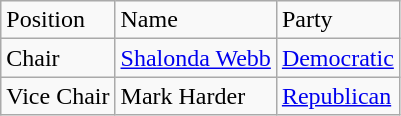<table class="wikitable">
<tr>
<td>Position</td>
<td>Name</td>
<td>Party</td>
</tr>
<tr>
<td>Chair</td>
<td><a href='#'>Shalonda Webb</a></td>
<td><a href='#'>Democratic</a></td>
</tr>
<tr>
<td>Vice Chair</td>
<td>Mark Harder</td>
<td><a href='#'>Republican</a></td>
</tr>
</table>
